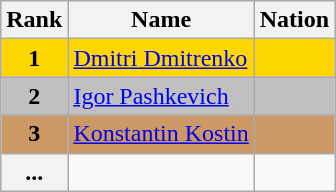<table class="wikitable">
<tr>
<th>Rank</th>
<th>Name</th>
<th>Nation</th>
</tr>
<tr bgcolor="gold">
<td align="center"><strong>1</strong></td>
<td><a href='#'>Dmitri Dmitrenko</a></td>
<td></td>
</tr>
<tr bgcolor="silver">
<td align="center"><strong>2</strong></td>
<td><a href='#'>Igor Pashkevich</a></td>
<td></td>
</tr>
<tr bgcolor="#cc9966">
<td align="center"><strong>3</strong></td>
<td><a href='#'>Konstantin Kostin</a></td>
<td></td>
</tr>
<tr>
<th>...</th>
<td></td>
<td></td>
</tr>
</table>
